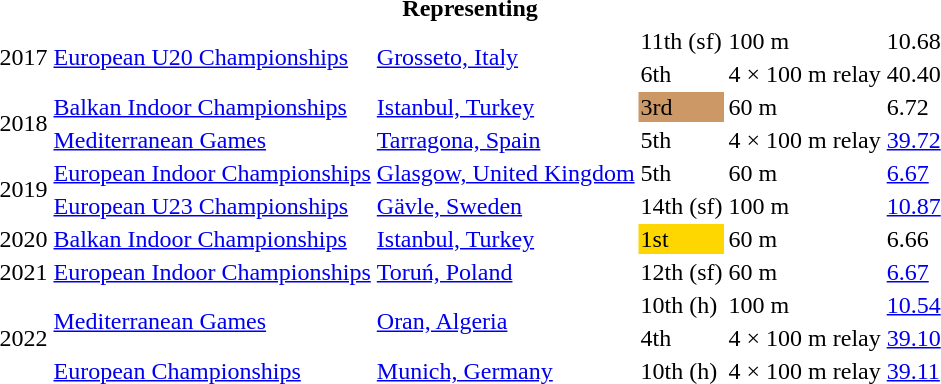<table>
<tr>
<th colspan="6">Representing </th>
</tr>
<tr>
<td rowspan=2>2017</td>
<td rowspan=2><a href='#'>European U20 Championships</a></td>
<td rowspan=2><a href='#'>Grosseto, Italy</a></td>
<td>11th (sf)</td>
<td>100 m</td>
<td>10.68</td>
</tr>
<tr>
<td>6th</td>
<td>4 × 100 m relay</td>
<td>40.40</td>
</tr>
<tr>
<td rowspan=2>2018</td>
<td><a href='#'>Balkan Indoor Championships</a></td>
<td><a href='#'>Istanbul, Turkey</a></td>
<td bgcolor=cc9966>3rd</td>
<td>60 m</td>
<td>6.72</td>
</tr>
<tr>
<td><a href='#'>Mediterranean Games</a></td>
<td><a href='#'>Tarragona, Spain</a></td>
<td>5th</td>
<td>4 × 100 m relay</td>
<td><a href='#'>39.72</a></td>
</tr>
<tr>
<td rowspan=2>2019</td>
<td><a href='#'>European Indoor Championships</a></td>
<td><a href='#'>Glasgow, United Kingdom</a></td>
<td>5th</td>
<td>60 m</td>
<td><a href='#'>6.67</a></td>
</tr>
<tr>
<td><a href='#'>European U23 Championships</a></td>
<td><a href='#'>Gävle, Sweden</a></td>
<td>14th (sf)</td>
<td>100 m</td>
<td><a href='#'>10.87</a></td>
</tr>
<tr>
<td>2020</td>
<td><a href='#'>Balkan Indoor Championships</a></td>
<td><a href='#'>Istanbul, Turkey</a></td>
<td bgcolor=gold>1st</td>
<td>60 m</td>
<td>6.66</td>
</tr>
<tr>
<td>2021</td>
<td><a href='#'>European Indoor Championships</a></td>
<td><a href='#'>Toruń, Poland</a></td>
<td>12th (sf)</td>
<td>60 m</td>
<td><a href='#'>6.67</a></td>
</tr>
<tr>
<td rowspan=3>2022</td>
<td rowspan=2><a href='#'>Mediterranean Games</a></td>
<td rowspan=2><a href='#'>Oran, Algeria</a></td>
<td>10th (h)</td>
<td>100 m</td>
<td><a href='#'>10.54</a></td>
</tr>
<tr>
<td>4th</td>
<td>4 × 100 m relay</td>
<td><a href='#'>39.10</a></td>
</tr>
<tr>
<td><a href='#'>European Championships</a></td>
<td><a href='#'>Munich, Germany</a></td>
<td>10th (h)</td>
<td>4 × 100 m relay</td>
<td><a href='#'>39.11</a></td>
</tr>
</table>
